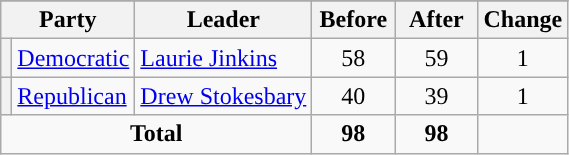<table class="wikitable" style="text-align:center;">
<tr>
</tr>
<tr>
<th colspan="2">Party</th>
<th>Leader</th>
<th style="width:3em">Before</th>
<th style="width:3em">After</th>
<th style="width:3em">Change</th>
</tr>
<tr>
<th style="background-color:"></th>
<td style="text-align:left;"><a href='#'>Democratic</a></td>
<td style="text-align:left;"><a href='#'>Laurie Jinkins</a></td>
<td>58</td>
<td>59</td>
<td> 1</td>
</tr>
<tr>
<th style="background-color:"></th>
<td style="text-align:left;"><a href='#'>Republican</a></td>
<td style="text-align:left;"><a href='#'>Drew Stokesbary</a></td>
<td>40</td>
<td>39</td>
<td> 1</td>
</tr>
<tr>
<td colspan="3"><strong>Total</strong></td>
<td><strong>98</strong></td>
<td><strong>98</strong></td>
<td></td>
</tr>
</table>
